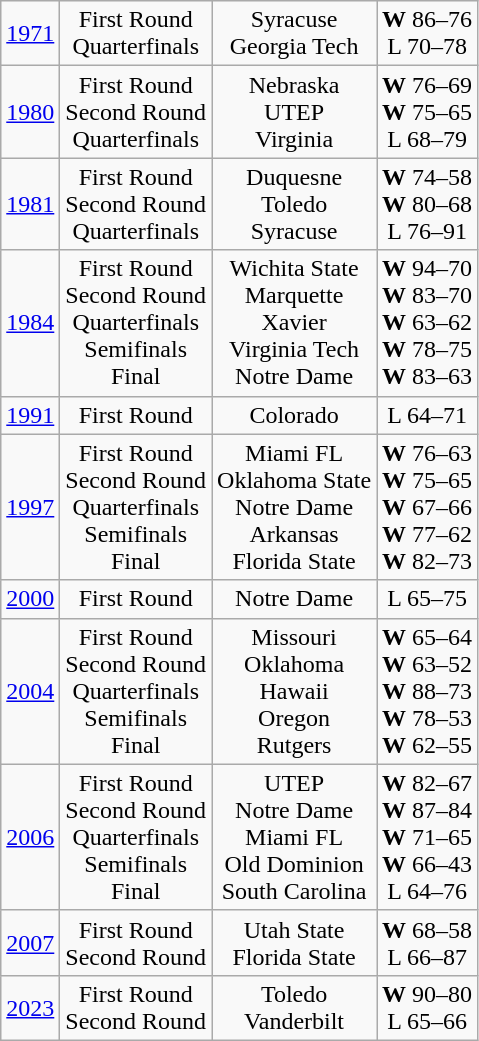<table class="wikitable">
<tr align="center">
<td><a href='#'>1971</a></td>
<td>First Round<br>Quarterfinals</td>
<td>Syracuse<br>Georgia Tech</td>
<td><strong>W</strong> 86–76<br>L 70–78</td>
</tr>
<tr align="center">
<td><a href='#'>1980</a></td>
<td>First Round<br>Second Round<br>Quarterfinals</td>
<td>Nebraska<br>UTEP<br>Virginia</td>
<td><strong>W</strong> 76–69<br><strong>W</strong> 75–65<br>L 68–79</td>
</tr>
<tr align="center">
<td><a href='#'>1981</a></td>
<td>First Round<br>Second Round<br>Quarterfinals</td>
<td>Duquesne<br>Toledo<br>Syracuse</td>
<td><strong>W</strong> 74–58<br><strong>W</strong> 80–68<br>L 76–91</td>
</tr>
<tr align="center">
<td><a href='#'>1984</a></td>
<td>First Round<br>Second Round<br>Quarterfinals<br>Semifinals<br>Final</td>
<td>Wichita State<br>Marquette<br>Xavier<br>Virginia Tech<br>Notre Dame</td>
<td><strong>W</strong> 94–70<br><strong>W</strong> 83–70<br><strong>W</strong> 63–62<br><strong>W</strong> 78–75<br><strong>W</strong> 83–63</td>
</tr>
<tr align="center">
<td><a href='#'>1991</a></td>
<td>First Round</td>
<td>Colorado</td>
<td>L 64–71</td>
</tr>
<tr align="center">
<td><a href='#'>1997</a></td>
<td>First Round<br>Second Round<br>Quarterfinals<br>Semifinals<br>Final</td>
<td>Miami FL<br>Oklahoma State<br>Notre Dame<br>Arkansas<br>Florida State</td>
<td><strong>W</strong> 76–63<br><strong>W</strong> 75–65<br><strong>W</strong> 67–66<br><strong>W</strong> 77–62<br><strong>W</strong> 82–73</td>
</tr>
<tr align="center">
<td><a href='#'>2000</a></td>
<td>First Round</td>
<td>Notre Dame</td>
<td>L 65–75</td>
</tr>
<tr align="center">
<td><a href='#'>2004</a></td>
<td>First Round<br>Second Round<br>Quarterfinals<br>Semifinals<br>Final</td>
<td>Missouri<br>Oklahoma<br>Hawaii<br>Oregon<br>Rutgers</td>
<td><strong>W</strong> 65–64<br><strong>W</strong> 63–52<br><strong>W</strong> 88–73<br><strong>W</strong> 78–53<br><strong>W</strong> 62–55</td>
</tr>
<tr align="center">
<td><a href='#'>2006</a></td>
<td>First Round<br>Second Round<br>Quarterfinals<br>Semifinals<br>Final</td>
<td>UTEP<br>Notre Dame<br>Miami FL<br>Old Dominion<br>South Carolina</td>
<td><strong>W</strong> 82–67<br><strong>W</strong> 87–84<br><strong>W</strong> 71–65<br><strong>W</strong> 66–43<br>L 64–76</td>
</tr>
<tr align="center">
<td><a href='#'>2007</a></td>
<td>First Round<br>Second Round</td>
<td>Utah State<br>Florida State</td>
<td><strong>W</strong> 68–58<br>L 66–87</td>
</tr>
<tr align="center">
<td><a href='#'>2023</a></td>
<td>First Round<br>Second Round</td>
<td>Toledo<br>Vanderbilt</td>
<td><strong>W</strong> 90–80<br>L 65–66</td>
</tr>
</table>
